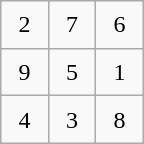<table class="wikitable" style="margin-left:auto;margin-right:auto;text-align:center;width:6em;height:6em;table-layout:fixed;">
<tr>
<td>2</td>
<td>7</td>
<td>6</td>
</tr>
<tr>
<td>9</td>
<td>5</td>
<td>1</td>
</tr>
<tr>
<td>4</td>
<td>3</td>
<td>8</td>
</tr>
</table>
